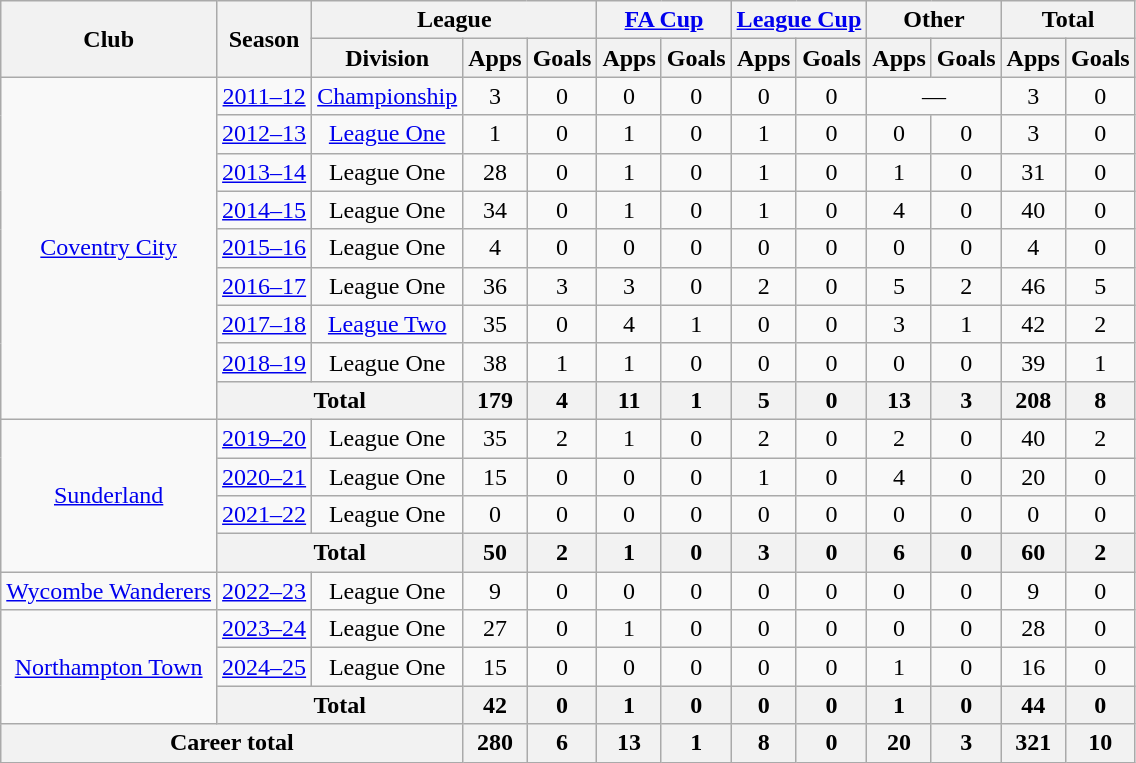<table class=wikitable style=text-align:center>
<tr>
<th rowspan=2>Club</th>
<th rowspan=2>Season</th>
<th colspan=3>League</th>
<th colspan=2><a href='#'>FA Cup</a></th>
<th colspan=2><a href='#'>League Cup</a></th>
<th colspan=2>Other</th>
<th colspan=2>Total</th>
</tr>
<tr>
<th>Division</th>
<th>Apps</th>
<th>Goals</th>
<th>Apps</th>
<th>Goals</th>
<th>Apps</th>
<th>Goals</th>
<th>Apps</th>
<th>Goals</th>
<th>Apps</th>
<th>Goals</th>
</tr>
<tr>
<td rowspan=9><a href='#'>Coventry City</a></td>
<td><a href='#'>2011–12</a></td>
<td><a href='#'>Championship</a></td>
<td>3</td>
<td>0</td>
<td>0</td>
<td>0</td>
<td>0</td>
<td>0</td>
<td colspan=2>—</td>
<td>3</td>
<td>0</td>
</tr>
<tr>
<td><a href='#'>2012–13</a></td>
<td><a href='#'>League One</a></td>
<td>1</td>
<td>0</td>
<td>1</td>
<td>0</td>
<td>1</td>
<td>0</td>
<td>0</td>
<td>0</td>
<td>3</td>
<td>0</td>
</tr>
<tr>
<td><a href='#'>2013–14</a></td>
<td>League One</td>
<td>28</td>
<td>0</td>
<td>1</td>
<td>0</td>
<td>1</td>
<td>0</td>
<td>1</td>
<td>0</td>
<td>31</td>
<td>0</td>
</tr>
<tr>
<td><a href='#'>2014–15</a></td>
<td>League One</td>
<td>34</td>
<td>0</td>
<td>1</td>
<td>0</td>
<td>1</td>
<td>0</td>
<td>4</td>
<td>0</td>
<td>40</td>
<td>0</td>
</tr>
<tr>
<td><a href='#'>2015–16</a></td>
<td>League One</td>
<td>4</td>
<td>0</td>
<td>0</td>
<td>0</td>
<td>0</td>
<td>0</td>
<td>0</td>
<td>0</td>
<td>4</td>
<td>0</td>
</tr>
<tr>
<td><a href='#'>2016–17</a></td>
<td>League One</td>
<td>36</td>
<td>3</td>
<td>3</td>
<td>0</td>
<td>2</td>
<td>0</td>
<td>5</td>
<td>2</td>
<td>46</td>
<td>5</td>
</tr>
<tr>
<td><a href='#'>2017–18</a></td>
<td><a href='#'>League Two</a></td>
<td>35</td>
<td>0</td>
<td>4</td>
<td>1</td>
<td>0</td>
<td>0</td>
<td>3</td>
<td>1</td>
<td>42</td>
<td>2</td>
</tr>
<tr>
<td><a href='#'>2018–19</a></td>
<td>League One</td>
<td>38</td>
<td>1</td>
<td>1</td>
<td>0</td>
<td>0</td>
<td>0</td>
<td>0</td>
<td>0</td>
<td>39</td>
<td>1</td>
</tr>
<tr>
<th colspan=2>Total</th>
<th>179</th>
<th>4</th>
<th>11</th>
<th>1</th>
<th>5</th>
<th>0</th>
<th>13</th>
<th>3</th>
<th>208</th>
<th>8</th>
</tr>
<tr>
<td rowspan=4><a href='#'>Sunderland</a></td>
<td><a href='#'>2019–20</a></td>
<td>League One</td>
<td>35</td>
<td>2</td>
<td>1</td>
<td>0</td>
<td>2</td>
<td>0</td>
<td>2</td>
<td>0</td>
<td>40</td>
<td>2</td>
</tr>
<tr>
<td><a href='#'>2020–21</a></td>
<td>League One</td>
<td>15</td>
<td>0</td>
<td>0</td>
<td>0</td>
<td>1</td>
<td>0</td>
<td>4</td>
<td>0</td>
<td>20</td>
<td>0</td>
</tr>
<tr>
<td><a href='#'>2021–22</a></td>
<td>League One</td>
<td>0</td>
<td>0</td>
<td>0</td>
<td>0</td>
<td>0</td>
<td>0</td>
<td>0</td>
<td>0</td>
<td>0</td>
<td>0</td>
</tr>
<tr>
<th colspan=2>Total</th>
<th>50</th>
<th>2</th>
<th>1</th>
<th>0</th>
<th>3</th>
<th>0</th>
<th>6</th>
<th>0</th>
<th>60</th>
<th>2</th>
</tr>
<tr>
<td><a href='#'>Wycombe Wanderers</a></td>
<td><a href='#'>2022–23</a></td>
<td>League One</td>
<td>9</td>
<td>0</td>
<td>0</td>
<td>0</td>
<td>0</td>
<td>0</td>
<td>0</td>
<td>0</td>
<td>9</td>
<td>0</td>
</tr>
<tr>
<td rowspan=3><a href='#'>Northampton Town</a></td>
<td><a href='#'>2023–24</a></td>
<td>League One</td>
<td>27</td>
<td>0</td>
<td>1</td>
<td>0</td>
<td>0</td>
<td>0</td>
<td>0</td>
<td>0</td>
<td>28</td>
<td>0</td>
</tr>
<tr>
<td><a href='#'>2024–25</a></td>
<td>League One</td>
<td>15</td>
<td>0</td>
<td>0</td>
<td>0</td>
<td>0</td>
<td>0</td>
<td>1</td>
<td>0</td>
<td>16</td>
<td>0</td>
</tr>
<tr>
<th colspan=2>Total</th>
<th>42</th>
<th>0</th>
<th>1</th>
<th>0</th>
<th>0</th>
<th>0</th>
<th>1</th>
<th>0</th>
<th>44</th>
<th>0</th>
</tr>
<tr>
<th colspan=3>Career total</th>
<th>280</th>
<th>6</th>
<th>13</th>
<th>1</th>
<th>8</th>
<th>0</th>
<th>20</th>
<th>3</th>
<th>321</th>
<th>10</th>
</tr>
</table>
